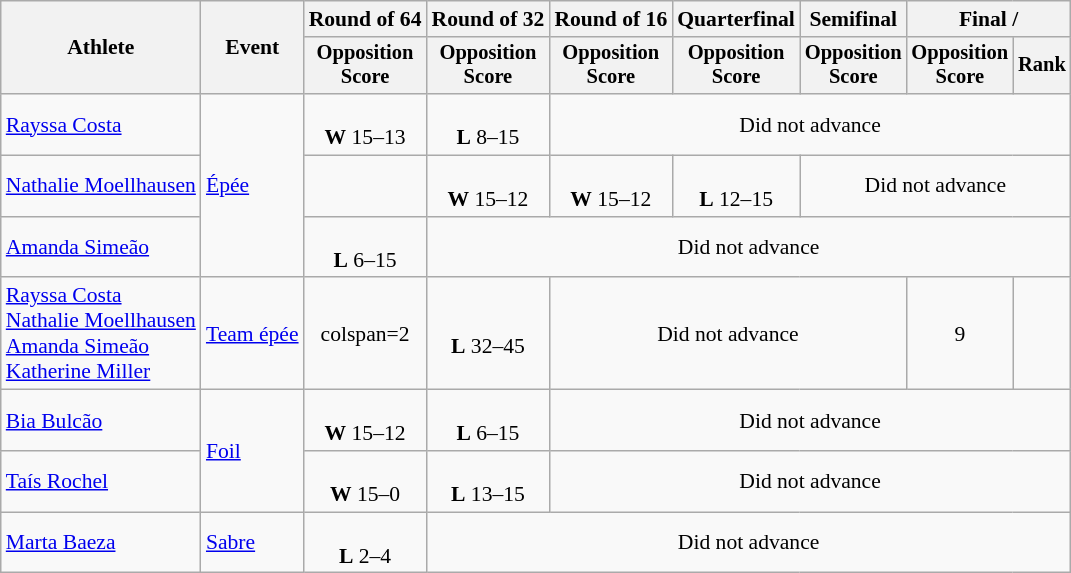<table class="wikitable" style="font-size:90%">
<tr>
<th rowspan=2>Athlete</th>
<th rowspan=2>Event</th>
<th>Round of 64</th>
<th>Round of 32</th>
<th>Round of 16</th>
<th>Quarterfinal</th>
<th>Semifinal</th>
<th colspan=2>Final / </th>
</tr>
<tr style="font-size:95%">
<th>Opposition<br>Score</th>
<th>Opposition<br>Score</th>
<th>Opposition<br>Score</th>
<th>Opposition<br>Score</th>
<th>Opposition<br>Score</th>
<th>Opposition<br>Score</th>
<th>Rank</th>
</tr>
<tr align=center>
<td align=left><a href='#'>Rayssa Costa</a></td>
<td align=left rowspan=3><a href='#'>Épée</a></td>
<td><br><strong>W</strong> 15–13</td>
<td><br><strong>L</strong> 8–15</td>
<td colspan=5>Did not advance</td>
</tr>
<tr align=center>
<td align=left><a href='#'>Nathalie Moellhausen</a></td>
<td></td>
<td><br><strong>W</strong> 15–12</td>
<td><br><strong>W</strong> 15–12</td>
<td><br><strong>L</strong> 12–15</td>
<td colspan=3>Did not advance</td>
</tr>
<tr align=center>
<td align=left><a href='#'>Amanda Simeão</a></td>
<td><br><strong>L</strong> 6–15</td>
<td colspan=6>Did not advance</td>
</tr>
<tr align=center>
<td align=left><a href='#'>Rayssa Costa</a><br><a href='#'>Nathalie Moellhausen</a><br><a href='#'>Amanda Simeão</a><br><a href='#'>Katherine Miller</a></td>
<td align=left><a href='#'>Team épée</a></td>
<td>colspan=2 </td>
<td><br><strong>L</strong> 32–45</td>
<td colspan=3>Did not advance</td>
<td>9</td>
</tr>
<tr align=center>
<td align=left><a href='#'>Bia Bulcão</a></td>
<td align=left rowspan=2><a href='#'>Foil</a></td>
<td><br><strong>W</strong> 15–12</td>
<td><br><strong>L</strong> 6–15</td>
<td colspan=5>Did not advance</td>
</tr>
<tr align=center>
<td align=left><a href='#'>Taís Rochel</a></td>
<td><br><strong>W</strong> 15–0</td>
<td><br><strong>L</strong> 13–15</td>
<td colspan=5>Did not advance</td>
</tr>
<tr align=center>
<td align=left><a href='#'>Marta Baeza</a></td>
<td align=left><a href='#'>Sabre</a></td>
<td><br><strong>L</strong> 2–4</td>
<td colspan=6>Did not advance</td>
</tr>
</table>
